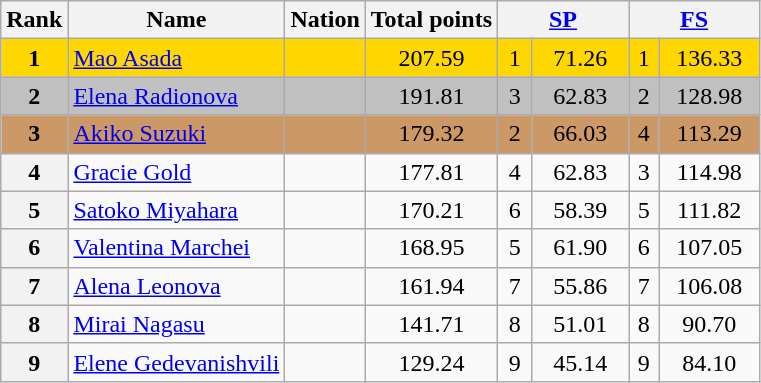<table class="wikitable sortable">
<tr>
<th>Rank</th>
<th>Name</th>
<th>Nation</th>
<th>Total points</th>
<th colspan="2" width="80px"><a href='#'>SP</a></th>
<th colspan="2" width="80px"><a href='#'>FS</a></th>
</tr>
<tr bgcolor="gold">
<td align="center"><strong>1</strong></td>
<td><a href='#'>Mao Asada</a></td>
<td></td>
<td align="center">207.59</td>
<td align="center">1</td>
<td align="center">71.26</td>
<td align="center">1</td>
<td align="center">136.33</td>
</tr>
<tr bgcolor="silver">
<td align="center"><strong>2</strong></td>
<td><a href='#'>Elena Radionova</a></td>
<td></td>
<td align="center">191.81</td>
<td align="center">3</td>
<td align="center">62.83</td>
<td align="center">2</td>
<td align="center">128.98</td>
</tr>
<tr bgcolor="cc9966">
<td align="center"><strong>3</strong></td>
<td><a href='#'>Akiko Suzuki</a></td>
<td></td>
<td align="center">179.32</td>
<td align="center">2</td>
<td align="center">66.03</td>
<td align="center">4</td>
<td align="center">113.29</td>
</tr>
<tr>
<th>4</th>
<td><a href='#'>Gracie Gold</a></td>
<td></td>
<td align="center">177.81</td>
<td align="center">4</td>
<td align="center">62.83</td>
<td align="center">3</td>
<td align="center">114.98</td>
</tr>
<tr>
<th>5</th>
<td><a href='#'>Satoko Miyahara</a></td>
<td></td>
<td align="center">170.21</td>
<td align="center">6</td>
<td align="center">58.39</td>
<td align="center">5</td>
<td align="center">111.82</td>
</tr>
<tr>
<th>6</th>
<td><a href='#'>Valentina Marchei</a></td>
<td></td>
<td align="center">168.95</td>
<td align="center">5</td>
<td align="center">61.90</td>
<td align="center">6</td>
<td align="center">107.05</td>
</tr>
<tr>
<th>7</th>
<td><a href='#'>Alena Leonova</a></td>
<td></td>
<td align="center">161.94</td>
<td align="center">7</td>
<td align="center">55.86</td>
<td align="center">7</td>
<td align="center">106.08</td>
</tr>
<tr>
<th>8</th>
<td><a href='#'>Mirai Nagasu</a></td>
<td></td>
<td align="center">141.71</td>
<td align="center">8</td>
<td align="center">51.01</td>
<td align="center">8</td>
<td align="center">90.70</td>
</tr>
<tr>
<th>9</th>
<td><a href='#'>Elene Gedevanishvili</a></td>
<td></td>
<td align="center">129.24</td>
<td align="center">9</td>
<td align="center">45.14</td>
<td align="center">9</td>
<td align="center">84.10</td>
</tr>
</table>
